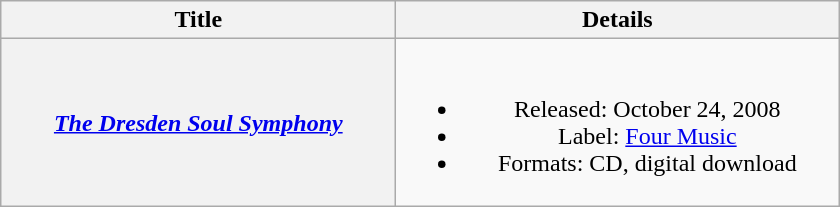<table class="wikitable plainrowheaders" style="text-align:center">
<tr>
<th scope="col" style="width:16em;">Title</th>
<th scope="col" style="width:18em;">Details</th>
</tr>
<tr>
<th scope="row"><em><a href='#'>The Dresden Soul Symphony</a></em><br></th>
<td><br><ul><li>Released: October 24, 2008</li><li>Label: <a href='#'>Four Music</a></li><li>Formats: CD, digital download</li></ul></td>
</tr>
</table>
